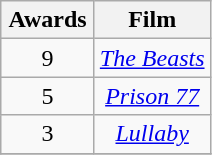<table class="wikitable plainrowheaders" style="text-align:center;">
<tr>
<th scope="col" style="width:55px;">Awards</th>
<th scope="col" style="text-align:center;">Film</th>
</tr>
<tr>
<td scope=row style="text-align:center">9</td>
<td><em><a href='#'>The Beasts</a></em></td>
</tr>
<tr>
<td scope=row style="text-align:center">5</td>
<td><em><a href='#'>Prison 77</a></em></td>
</tr>
<tr>
<td scope="row" style="text-align:center">3</td>
<td><em><a href='#'>Lullaby</a></em></td>
</tr>
<tr>
</tr>
</table>
